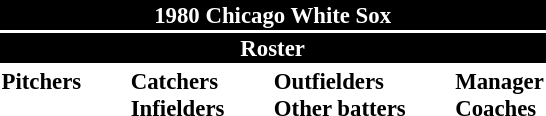<table class="toccolours" style="font-size: 95%;">
<tr>
<th colspan="10" style="background-color: black; color: white; text-align: center;">1980 Chicago White Sox</th>
</tr>
<tr>
<td colspan="10" style="background-color: black; color: white; text-align: center;"><strong>Roster</strong></td>
</tr>
<tr>
<td valign="top"><strong>Pitchers</strong><br>












</td>
<td width="25px"></td>
<td valign="top"><strong>Catchers</strong><br>



<strong>Infielders</strong>









</td>
<td width="25px"></td>
<td valign="top"><strong>Outfielders</strong><br>









<strong>Other batters</strong>
</td>
<td width="25px"></td>
<td valign="top"><strong>Manager</strong><br>
<strong>Coaches</strong>



</td>
</tr>
</table>
